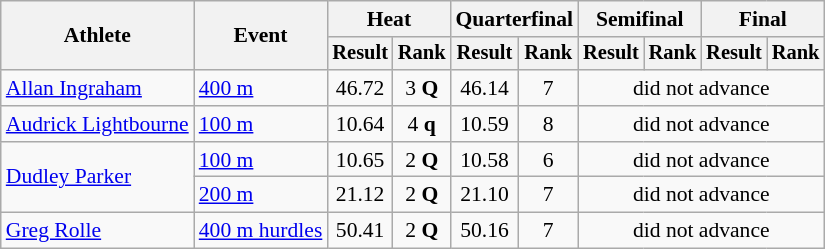<table class="wikitable" style="font-size:90%">
<tr>
<th rowspan="2">Athlete</th>
<th rowspan="2">Event</th>
<th colspan="2">Heat</th>
<th colspan="2">Quarterfinal</th>
<th colspan="2">Semifinal</th>
<th colspan="2">Final</th>
</tr>
<tr style="font-size:95%">
<th>Result</th>
<th>Rank</th>
<th>Result</th>
<th>Rank</th>
<th>Result</th>
<th>Rank</th>
<th>Result</th>
<th>Rank</th>
</tr>
<tr align=center>
<td align=left><a href='#'>Allan Ingraham</a></td>
<td align=left><a href='#'>400 m</a></td>
<td>46.72</td>
<td>3 <strong>Q</strong></td>
<td>46.14</td>
<td>7</td>
<td colspan=4>did not advance</td>
</tr>
<tr align=center>
<td align=left><a href='#'>Audrick Lightbourne</a></td>
<td align=left><a href='#'>100 m</a></td>
<td>10.64</td>
<td>4 <strong>q</strong></td>
<td>10.59</td>
<td>8</td>
<td colspan=4>did not advance</td>
</tr>
<tr align=center>
<td align=left rowspan=2><a href='#'>Dudley Parker</a></td>
<td align=left><a href='#'>100 m</a></td>
<td>10.65</td>
<td>2 <strong>Q</strong></td>
<td>10.58</td>
<td>6</td>
<td colspan=4>did not advance</td>
</tr>
<tr align=center>
<td align=left><a href='#'>200 m</a></td>
<td>21.12</td>
<td>2 <strong>Q</strong></td>
<td>21.10</td>
<td>7</td>
<td colspan=4>did not advance</td>
</tr>
<tr align=center>
<td align=left><a href='#'>Greg Rolle</a></td>
<td align=left><a href='#'>400 m hurdles</a></td>
<td>50.41</td>
<td>2 <strong>Q</strong></td>
<td>50.16</td>
<td>7</td>
<td colspan=6>did not advance</td>
</tr>
</table>
